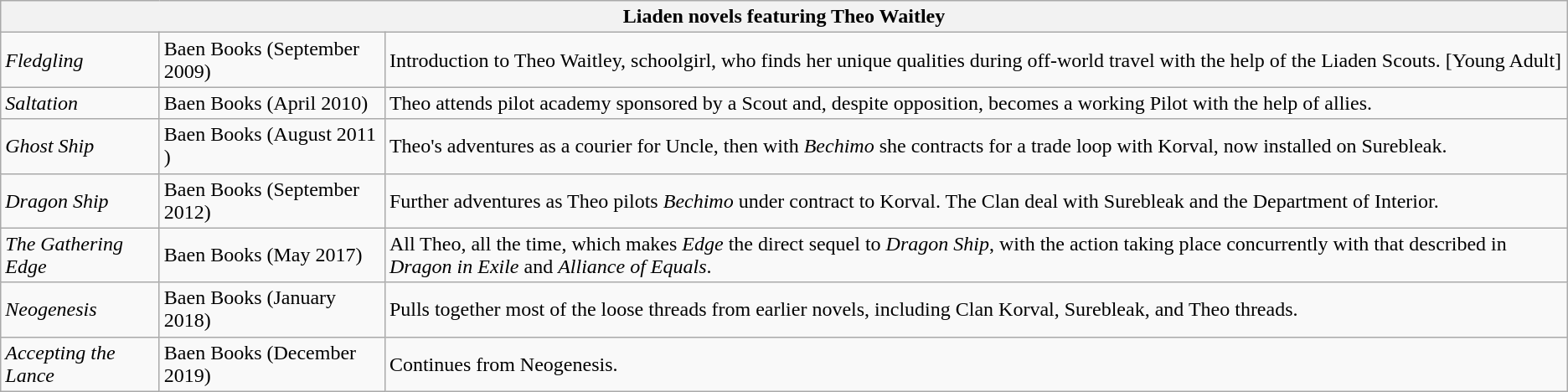<table class="wikitable">
<tr>
<th colspan=3>Liaden novels featuring Theo Waitley</th>
</tr>
<tr>
<td><em>Fledgling</em></td>
<td>Baen Books (September 2009) </td>
<td>Introduction to Theo Waitley, schoolgirl, who finds her unique qualities during off-world travel with the help of the Liaden Scouts. [Young Adult]</td>
</tr>
<tr>
<td><em>Saltation</em></td>
<td>Baen Books (April 2010) </td>
<td>Theo attends pilot academy sponsored by a Scout and, despite opposition, becomes a working Pilot with the help of allies.</td>
</tr>
<tr>
<td><em>Ghost Ship</em></td>
<td>Baen Books (August 2011 ) </td>
<td>Theo's adventures as a courier for Uncle, then with <em>Bechimo</em> she contracts for a trade loop with Korval, now installed on Surebleak.</td>
</tr>
<tr>
<td><em>Dragon Ship</em></td>
<td>Baen Books (September 2012) </td>
<td>Further adventures as Theo pilots <em>Bechimo</em> under contract to Korval. The Clan deal with Surebleak and the Department of Interior.</td>
</tr>
<tr>
<td><em>The Gathering Edge</em></td>
<td>Baen Books (May 2017) </td>
<td>All Theo, all the time, which makes <em>Edge</em> the direct sequel to <em>Dragon Ship</em>, with the action taking place concurrently with that described in <em>Dragon in Exile</em> and <em>Alliance of Equals</em>.</td>
</tr>
<tr>
<td><em>Neogenesis</em></td>
<td>Baen Books (January 2018) </td>
<td>Pulls together most of the loose threads from earlier novels, including Clan Korval, Surebleak, and Theo threads.</td>
</tr>
<tr>
<td><em>Accepting the Lance</em></td>
<td>Baen Books (December 2019) </td>
<td>Continues from Neogenesis.</td>
</tr>
</table>
